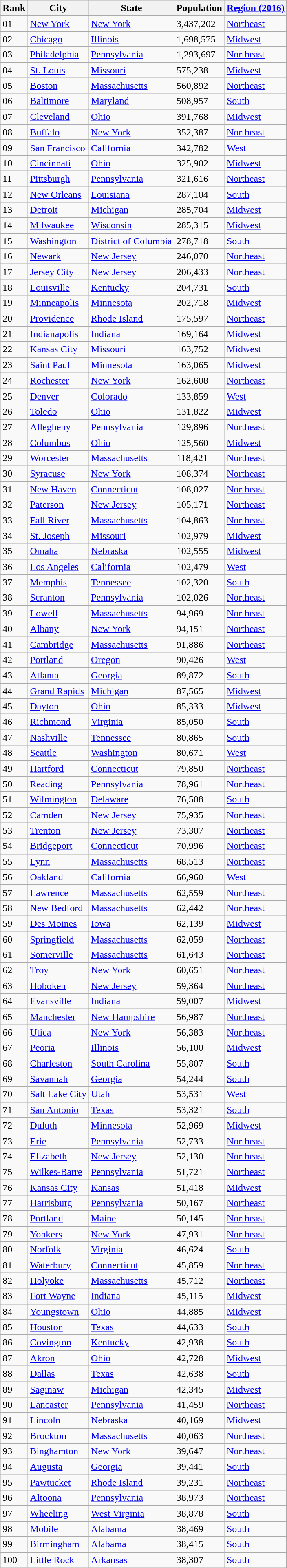<table class="wikitable sortable">
<tr>
<th>Rank</th>
<th>City</th>
<th>State</th>
<th>Population</th>
<th><a href='#'>Region (2016)</a></th>
</tr>
<tr>
<td>01</td>
<td><a href='#'>New York</a></td>
<td><a href='#'>New York</a></td>
<td>3,437,202</td>
<td><a href='#'>Northeast</a></td>
</tr>
<tr>
<td>02</td>
<td><a href='#'>Chicago</a></td>
<td><a href='#'>Illinois</a></td>
<td>1,698,575</td>
<td><a href='#'>Midwest</a></td>
</tr>
<tr>
<td>03</td>
<td><a href='#'>Philadelphia</a></td>
<td><a href='#'>Pennsylvania</a></td>
<td>1,293,697</td>
<td><a href='#'>Northeast</a></td>
</tr>
<tr>
<td>04</td>
<td><a href='#'>St. Louis</a></td>
<td><a href='#'>Missouri</a></td>
<td>575,238</td>
<td><a href='#'>Midwest</a></td>
</tr>
<tr>
<td>05</td>
<td><a href='#'>Boston</a></td>
<td><a href='#'>Massachusetts</a></td>
<td>560,892</td>
<td><a href='#'>Northeast</a></td>
</tr>
<tr>
<td>06</td>
<td><a href='#'>Baltimore</a></td>
<td><a href='#'>Maryland</a></td>
<td>508,957</td>
<td><a href='#'>South</a></td>
</tr>
<tr>
<td>07</td>
<td><a href='#'>Cleveland</a></td>
<td><a href='#'>Ohio</a></td>
<td>391,768</td>
<td><a href='#'>Midwest</a></td>
</tr>
<tr>
<td>08</td>
<td><a href='#'>Buffalo</a></td>
<td><a href='#'>New York</a></td>
<td>352,387</td>
<td><a href='#'>Northeast</a></td>
</tr>
<tr>
<td>09</td>
<td><a href='#'>San Francisco</a></td>
<td><a href='#'>California</a></td>
<td>342,782</td>
<td><a href='#'>West</a></td>
</tr>
<tr>
<td>10</td>
<td><a href='#'>Cincinnati</a></td>
<td><a href='#'>Ohio</a></td>
<td>325,902</td>
<td><a href='#'>Midwest</a></td>
</tr>
<tr>
<td>11</td>
<td><a href='#'>Pittsburgh</a></td>
<td><a href='#'>Pennsylvania</a></td>
<td>321,616</td>
<td><a href='#'>Northeast</a></td>
</tr>
<tr>
<td>12</td>
<td><a href='#'>New Orleans</a></td>
<td><a href='#'>Louisiana</a></td>
<td>287,104</td>
<td><a href='#'>South</a></td>
</tr>
<tr>
<td>13</td>
<td><a href='#'>Detroit</a></td>
<td><a href='#'>Michigan</a></td>
<td>285,704</td>
<td><a href='#'>Midwest</a></td>
</tr>
<tr>
<td>14</td>
<td><a href='#'>Milwaukee</a></td>
<td><a href='#'>Wisconsin</a></td>
<td>285,315</td>
<td><a href='#'>Midwest</a></td>
</tr>
<tr>
<td>15</td>
<td><a href='#'>Washington</a></td>
<td><a href='#'>District of Columbia</a></td>
<td>278,718</td>
<td><a href='#'>South</a></td>
</tr>
<tr>
<td>16</td>
<td><a href='#'>Newark</a></td>
<td><a href='#'>New Jersey</a></td>
<td>246,070</td>
<td><a href='#'>Northeast</a></td>
</tr>
<tr>
<td>17</td>
<td><a href='#'>Jersey City</a></td>
<td><a href='#'>New Jersey</a></td>
<td>206,433</td>
<td><a href='#'>Northeast</a></td>
</tr>
<tr>
<td>18</td>
<td><a href='#'>Louisville</a></td>
<td><a href='#'>Kentucky</a></td>
<td>204,731</td>
<td><a href='#'>South</a></td>
</tr>
<tr>
<td>19</td>
<td><a href='#'>Minneapolis</a></td>
<td><a href='#'>Minnesota</a></td>
<td>202,718</td>
<td><a href='#'>Midwest</a></td>
</tr>
<tr>
<td>20</td>
<td><a href='#'>Providence</a></td>
<td><a href='#'>Rhode Island</a></td>
<td>175,597</td>
<td><a href='#'>Northeast</a></td>
</tr>
<tr>
<td>21</td>
<td><a href='#'>Indianapolis</a></td>
<td><a href='#'>Indiana</a></td>
<td>169,164</td>
<td><a href='#'>Midwest</a></td>
</tr>
<tr>
<td>22</td>
<td><a href='#'>Kansas City</a></td>
<td><a href='#'>Missouri</a></td>
<td>163,752</td>
<td><a href='#'>Midwest</a></td>
</tr>
<tr>
<td>23</td>
<td><a href='#'>Saint Paul</a></td>
<td><a href='#'>Minnesota</a></td>
<td>163,065</td>
<td><a href='#'>Midwest</a></td>
</tr>
<tr>
<td>24</td>
<td><a href='#'>Rochester</a></td>
<td><a href='#'>New York</a></td>
<td>162,608</td>
<td><a href='#'>Northeast</a></td>
</tr>
<tr>
<td>25</td>
<td><a href='#'>Denver</a></td>
<td><a href='#'>Colorado</a></td>
<td>133,859</td>
<td><a href='#'>West</a></td>
</tr>
<tr>
<td>26</td>
<td><a href='#'>Toledo</a></td>
<td><a href='#'>Ohio</a></td>
<td>131,822</td>
<td><a href='#'>Midwest</a></td>
</tr>
<tr>
<td>27</td>
<td><a href='#'>Allegheny</a></td>
<td><a href='#'>Pennsylvania</a></td>
<td>129,896</td>
<td><a href='#'>Northeast</a></td>
</tr>
<tr>
<td>28</td>
<td><a href='#'>Columbus</a></td>
<td><a href='#'>Ohio</a></td>
<td>125,560</td>
<td><a href='#'>Midwest</a></td>
</tr>
<tr>
<td>29</td>
<td><a href='#'>Worcester</a></td>
<td><a href='#'>Massachusetts</a></td>
<td>118,421</td>
<td><a href='#'>Northeast</a></td>
</tr>
<tr>
<td>30</td>
<td><a href='#'>Syracuse</a></td>
<td><a href='#'>New York</a></td>
<td>108,374</td>
<td><a href='#'>Northeast</a></td>
</tr>
<tr>
<td>31</td>
<td><a href='#'>New Haven</a></td>
<td><a href='#'>Connecticut</a></td>
<td>108,027</td>
<td><a href='#'>Northeast</a></td>
</tr>
<tr>
<td>32</td>
<td><a href='#'>Paterson</a></td>
<td><a href='#'>New Jersey</a></td>
<td>105,171</td>
<td><a href='#'>Northeast</a></td>
</tr>
<tr>
<td>33</td>
<td><a href='#'>Fall River</a></td>
<td><a href='#'>Massachusetts</a></td>
<td>104,863</td>
<td><a href='#'>Northeast</a></td>
</tr>
<tr>
<td>34</td>
<td><a href='#'>St. Joseph</a></td>
<td><a href='#'>Missouri</a></td>
<td>102,979</td>
<td><a href='#'>Midwest</a></td>
</tr>
<tr>
<td>35</td>
<td><a href='#'>Omaha</a></td>
<td><a href='#'>Nebraska</a></td>
<td>102,555</td>
<td><a href='#'>Midwest</a></td>
</tr>
<tr>
<td>36</td>
<td><a href='#'>Los Angeles</a></td>
<td><a href='#'>California</a></td>
<td>102,479</td>
<td><a href='#'>West</a></td>
</tr>
<tr>
<td>37</td>
<td><a href='#'>Memphis</a></td>
<td><a href='#'>Tennessee</a></td>
<td>102,320</td>
<td><a href='#'>South</a></td>
</tr>
<tr>
<td>38</td>
<td><a href='#'>Scranton</a></td>
<td><a href='#'>Pennsylvania</a></td>
<td>102,026</td>
<td><a href='#'>Northeast</a></td>
</tr>
<tr>
<td>39</td>
<td><a href='#'>Lowell</a></td>
<td><a href='#'>Massachusetts</a></td>
<td>94,969</td>
<td><a href='#'>Northeast</a></td>
</tr>
<tr>
<td>40</td>
<td><a href='#'>Albany</a></td>
<td><a href='#'>New York</a></td>
<td>94,151</td>
<td><a href='#'>Northeast</a></td>
</tr>
<tr>
<td>41</td>
<td><a href='#'>Cambridge</a></td>
<td><a href='#'>Massachusetts</a></td>
<td>91,886</td>
<td><a href='#'>Northeast</a></td>
</tr>
<tr>
<td>42</td>
<td><a href='#'>Portland</a></td>
<td><a href='#'>Oregon</a></td>
<td>90,426</td>
<td><a href='#'>West</a></td>
</tr>
<tr>
<td>43</td>
<td><a href='#'>Atlanta</a></td>
<td><a href='#'>Georgia</a></td>
<td>89,872</td>
<td><a href='#'>South</a></td>
</tr>
<tr>
<td>44</td>
<td><a href='#'>Grand Rapids</a></td>
<td><a href='#'>Michigan</a></td>
<td>87,565</td>
<td><a href='#'>Midwest</a></td>
</tr>
<tr>
<td>45</td>
<td><a href='#'>Dayton</a></td>
<td><a href='#'>Ohio</a></td>
<td>85,333</td>
<td><a href='#'>Midwest</a></td>
</tr>
<tr>
<td>46</td>
<td><a href='#'>Richmond</a></td>
<td><a href='#'>Virginia</a></td>
<td>85,050</td>
<td><a href='#'>South</a></td>
</tr>
<tr>
<td>47</td>
<td><a href='#'>Nashville</a></td>
<td><a href='#'>Tennessee</a></td>
<td>80,865</td>
<td><a href='#'>South</a></td>
</tr>
<tr>
<td>48</td>
<td><a href='#'>Seattle</a></td>
<td><a href='#'>Washington</a></td>
<td>80,671</td>
<td><a href='#'>West</a></td>
</tr>
<tr>
<td>49</td>
<td><a href='#'>Hartford</a></td>
<td><a href='#'>Connecticut</a></td>
<td>79,850</td>
<td><a href='#'>Northeast</a></td>
</tr>
<tr>
<td>50</td>
<td><a href='#'>Reading</a></td>
<td><a href='#'>Pennsylvania</a></td>
<td>78,961</td>
<td><a href='#'>Northeast</a></td>
</tr>
<tr>
<td>51</td>
<td><a href='#'>Wilmington</a></td>
<td><a href='#'>Delaware</a></td>
<td>76,508</td>
<td><a href='#'>South</a></td>
</tr>
<tr>
<td>52</td>
<td><a href='#'>Camden</a></td>
<td><a href='#'>New Jersey</a></td>
<td>75,935</td>
<td><a href='#'>Northeast</a></td>
</tr>
<tr>
<td>53</td>
<td><a href='#'>Trenton</a></td>
<td><a href='#'>New Jersey</a></td>
<td>73,307</td>
<td><a href='#'>Northeast</a></td>
</tr>
<tr>
<td>54</td>
<td><a href='#'>Bridgeport</a></td>
<td><a href='#'>Connecticut</a></td>
<td>70,996</td>
<td><a href='#'>Northeast</a></td>
</tr>
<tr>
<td>55</td>
<td><a href='#'>Lynn</a></td>
<td><a href='#'>Massachusetts</a></td>
<td>68,513</td>
<td><a href='#'>Northeast</a></td>
</tr>
<tr>
<td>56</td>
<td><a href='#'>Oakland</a></td>
<td><a href='#'>California</a></td>
<td>66,960</td>
<td><a href='#'>West</a></td>
</tr>
<tr>
<td>57</td>
<td><a href='#'>Lawrence</a></td>
<td><a href='#'>Massachusetts</a></td>
<td>62,559</td>
<td><a href='#'>Northeast</a></td>
</tr>
<tr>
<td>58</td>
<td><a href='#'>New Bedford</a></td>
<td><a href='#'>Massachusetts</a></td>
<td>62,442</td>
<td><a href='#'>Northeast</a></td>
</tr>
<tr>
<td>59</td>
<td><a href='#'>Des Moines</a></td>
<td><a href='#'>Iowa</a></td>
<td>62,139</td>
<td><a href='#'>Midwest</a></td>
</tr>
<tr>
<td>60</td>
<td><a href='#'>Springfield</a></td>
<td><a href='#'>Massachusetts</a></td>
<td>62,059</td>
<td><a href='#'>Northeast</a></td>
</tr>
<tr>
<td>61</td>
<td><a href='#'>Somerville</a></td>
<td><a href='#'>Massachusetts</a></td>
<td>61,643</td>
<td><a href='#'>Northeast</a></td>
</tr>
<tr>
<td>62</td>
<td><a href='#'>Troy</a></td>
<td><a href='#'>New York</a></td>
<td>60,651</td>
<td><a href='#'>Northeast</a></td>
</tr>
<tr>
<td>63</td>
<td><a href='#'>Hoboken</a></td>
<td><a href='#'>New Jersey</a></td>
<td>59,364</td>
<td><a href='#'>Northeast</a></td>
</tr>
<tr>
<td>64</td>
<td><a href='#'>Evansville</a></td>
<td><a href='#'>Indiana</a></td>
<td>59,007</td>
<td><a href='#'>Midwest</a></td>
</tr>
<tr>
<td>65</td>
<td><a href='#'>Manchester</a></td>
<td><a href='#'>New Hampshire</a></td>
<td>56,987</td>
<td><a href='#'>Northeast</a></td>
</tr>
<tr>
<td>66</td>
<td><a href='#'>Utica</a></td>
<td><a href='#'>New York</a></td>
<td>56,383</td>
<td><a href='#'>Northeast</a></td>
</tr>
<tr>
<td>67</td>
<td><a href='#'>Peoria</a></td>
<td><a href='#'>Illinois</a></td>
<td>56,100</td>
<td><a href='#'>Midwest</a></td>
</tr>
<tr>
<td>68</td>
<td><a href='#'>Charleston</a></td>
<td><a href='#'>South Carolina</a></td>
<td>55,807</td>
<td><a href='#'>South</a></td>
</tr>
<tr>
<td>69</td>
<td><a href='#'>Savannah</a></td>
<td><a href='#'>Georgia</a></td>
<td>54,244</td>
<td><a href='#'>South</a></td>
</tr>
<tr>
<td>70</td>
<td><a href='#'>Salt Lake City</a></td>
<td><a href='#'>Utah</a></td>
<td>53,531</td>
<td><a href='#'>West</a></td>
</tr>
<tr>
<td>71</td>
<td><a href='#'>San Antonio</a></td>
<td><a href='#'>Texas</a></td>
<td>53,321</td>
<td><a href='#'>South</a></td>
</tr>
<tr>
<td>72</td>
<td><a href='#'>Duluth</a></td>
<td><a href='#'>Minnesota</a></td>
<td>52,969</td>
<td><a href='#'>Midwest</a></td>
</tr>
<tr>
<td>73</td>
<td><a href='#'>Erie</a></td>
<td><a href='#'>Pennsylvania</a></td>
<td>52,733</td>
<td><a href='#'>Northeast</a></td>
</tr>
<tr>
<td>74</td>
<td><a href='#'>Elizabeth</a></td>
<td><a href='#'>New Jersey</a></td>
<td>52,130</td>
<td><a href='#'>Northeast</a></td>
</tr>
<tr>
<td>75</td>
<td><a href='#'>Wilkes-Barre</a></td>
<td><a href='#'>Pennsylvania</a></td>
<td>51,721</td>
<td><a href='#'>Northeast</a></td>
</tr>
<tr>
<td>76</td>
<td><a href='#'>Kansas City</a></td>
<td><a href='#'>Kansas</a></td>
<td>51,418</td>
<td><a href='#'>Midwest</a></td>
</tr>
<tr>
<td>77</td>
<td><a href='#'>Harrisburg</a></td>
<td><a href='#'>Pennsylvania</a></td>
<td>50,167</td>
<td><a href='#'>Northeast</a></td>
</tr>
<tr>
<td>78</td>
<td><a href='#'>Portland</a></td>
<td><a href='#'>Maine</a></td>
<td>50,145</td>
<td><a href='#'>Northeast</a></td>
</tr>
<tr>
<td>79</td>
<td><a href='#'>Yonkers</a></td>
<td><a href='#'>New York</a></td>
<td>47,931</td>
<td><a href='#'>Northeast</a></td>
</tr>
<tr>
<td>80</td>
<td><a href='#'>Norfolk</a></td>
<td><a href='#'>Virginia</a></td>
<td>46,624</td>
<td><a href='#'>South</a></td>
</tr>
<tr>
<td>81</td>
<td><a href='#'>Waterbury</a></td>
<td><a href='#'>Connecticut</a></td>
<td>45,859</td>
<td><a href='#'>Northeast</a></td>
</tr>
<tr>
<td>82</td>
<td><a href='#'>Holyoke</a></td>
<td><a href='#'>Massachusetts</a></td>
<td>45,712</td>
<td><a href='#'>Northeast</a></td>
</tr>
<tr>
<td>83</td>
<td><a href='#'>Fort Wayne</a></td>
<td><a href='#'>Indiana</a></td>
<td>45,115</td>
<td><a href='#'>Midwest</a></td>
</tr>
<tr>
<td>84</td>
<td><a href='#'>Youngstown</a></td>
<td><a href='#'>Ohio</a></td>
<td>44,885</td>
<td><a href='#'>Midwest</a></td>
</tr>
<tr>
<td>85</td>
<td><a href='#'>Houston</a></td>
<td><a href='#'>Texas</a></td>
<td>44,633</td>
<td><a href='#'>South</a></td>
</tr>
<tr>
<td>86</td>
<td><a href='#'>Covington</a></td>
<td><a href='#'>Kentucky</a></td>
<td>42,938</td>
<td><a href='#'>South</a></td>
</tr>
<tr>
<td>87</td>
<td><a href='#'>Akron</a></td>
<td><a href='#'>Ohio</a></td>
<td>42,728</td>
<td><a href='#'>Midwest</a></td>
</tr>
<tr>
<td>88</td>
<td><a href='#'>Dallas</a></td>
<td><a href='#'>Texas</a></td>
<td>42,638</td>
<td><a href='#'>South</a></td>
</tr>
<tr>
<td>89</td>
<td><a href='#'>Saginaw</a></td>
<td><a href='#'>Michigan</a></td>
<td>42,345</td>
<td><a href='#'>Midwest</a></td>
</tr>
<tr>
<td>90</td>
<td><a href='#'>Lancaster</a></td>
<td><a href='#'>Pennsylvania</a></td>
<td>41,459</td>
<td><a href='#'>Northeast</a></td>
</tr>
<tr>
<td>91</td>
<td><a href='#'>Lincoln</a></td>
<td><a href='#'>Nebraska</a></td>
<td>40,169</td>
<td><a href='#'>Midwest</a></td>
</tr>
<tr>
<td>92</td>
<td><a href='#'>Brockton</a></td>
<td><a href='#'>Massachusetts</a></td>
<td>40,063</td>
<td><a href='#'>Northeast</a></td>
</tr>
<tr>
<td>93</td>
<td><a href='#'>Binghamton</a></td>
<td><a href='#'>New York</a></td>
<td>39,647</td>
<td><a href='#'>Northeast</a></td>
</tr>
<tr>
<td>94</td>
<td><a href='#'>Augusta</a></td>
<td><a href='#'>Georgia</a></td>
<td>39,441</td>
<td><a href='#'>South</a></td>
</tr>
<tr>
<td>95</td>
<td><a href='#'>Pawtucket</a></td>
<td><a href='#'>Rhode Island</a></td>
<td>39,231</td>
<td><a href='#'>Northeast</a></td>
</tr>
<tr>
<td>96</td>
<td><a href='#'>Altoona</a></td>
<td><a href='#'>Pennsylvania</a></td>
<td>38,973</td>
<td><a href='#'>Northeast</a></td>
</tr>
<tr>
<td>97</td>
<td><a href='#'>Wheeling</a></td>
<td><a href='#'>West Virginia</a></td>
<td>38,878</td>
<td><a href='#'>South</a></td>
</tr>
<tr>
<td>98</td>
<td><a href='#'>Mobile</a></td>
<td><a href='#'>Alabama</a></td>
<td>38,469</td>
<td><a href='#'>South</a></td>
</tr>
<tr>
<td>99</td>
<td><a href='#'>Birmingham</a></td>
<td><a href='#'>Alabama</a></td>
<td>38,415</td>
<td><a href='#'>South</a></td>
</tr>
<tr>
<td>100</td>
<td><a href='#'>Little Rock</a></td>
<td><a href='#'>Arkansas</a></td>
<td>38,307</td>
<td><a href='#'>South</a></td>
</tr>
</table>
